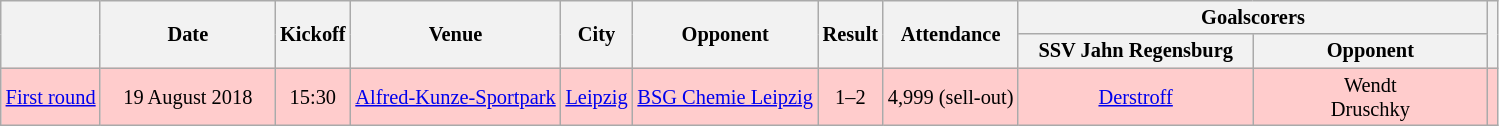<table class="wikitable" Style="text-align: center;font-size:85%">
<tr>
<th rowspan="2"></th>
<th rowspan="2" style="width:110px">Date</th>
<th rowspan="2">Kickoff</th>
<th rowspan="2">Venue</th>
<th rowspan="2">City</th>
<th rowspan="2">Opponent</th>
<th rowspan="2">Result</th>
<th rowspan="2">Attendance</th>
<th colspan="2">Goalscorers</th>
<th rowspan="2"></th>
</tr>
<tr>
<th style="width:150px">SSV Jahn Regensburg</th>
<th style="width:150px">Opponent</th>
</tr>
<tr style="background:#FFCCCC;">
<td><a href='#'>First round</a></td>
<td>19 August 2018</td>
<td>15:30</td>
<td><a href='#'>Alfred-Kunze-Sportpark</a></td>
<td><a href='#'>Leipzig</a></td>
<td><a href='#'>BSG Chemie Leipzig</a></td>
<td>1–2</td>
<td>4,999 (sell-out)</td>
<td><a href='#'>Derstroff</a> </td>
<td>Wendt <br> Druschky </td>
<td></td>
</tr>
</table>
